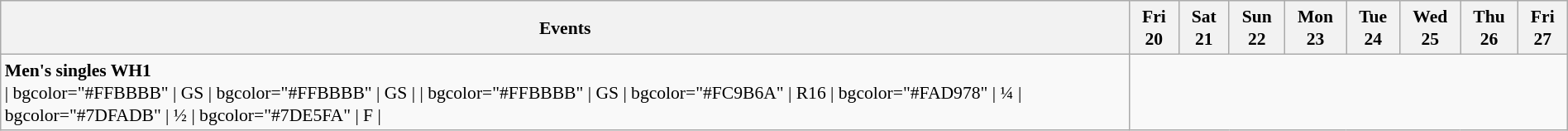<table class="wikitable" style="margin:0.5em auto; font-size:90%; line-height:1.25em; text-align:center">
<tr>
<th>Events</th>
<th>Fri 20</th>
<th>Sat 21</th>
<th>Sun 22</th>
<th>Mon 23</th>
<th colspan="2">Tue 24</th>
<th>Wed 25</th>
<th>Thu 26</th>
<th>Fri 27</th>
</tr>
<tr>
<td align="left"><strong>Men's singles WH1</strong><br>| bgcolor="#FFBBBB" | GS
| bgcolor="#FFBBBB" | GS
| 
| bgcolor="#FFBBBB" | GS
| bgcolor="#FC9B6A" | R16
| bgcolor="#FAD978" | ¼
| bgcolor="#7DFADB" | ½
| bgcolor="#7DE5FA" | F
|</td>
</tr>
</table>
